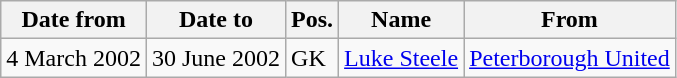<table class="wikitable">
<tr>
<th>Date from</th>
<th>Date to</th>
<th>Pos.</th>
<th>Name</th>
<th>From</th>
</tr>
<tr>
<td>4 March 2002</td>
<td>30 June 2002</td>
<td>GK</td>
<td> <a href='#'>Luke Steele</a></td>
<td> <a href='#'>Peterborough United</a></td>
</tr>
</table>
